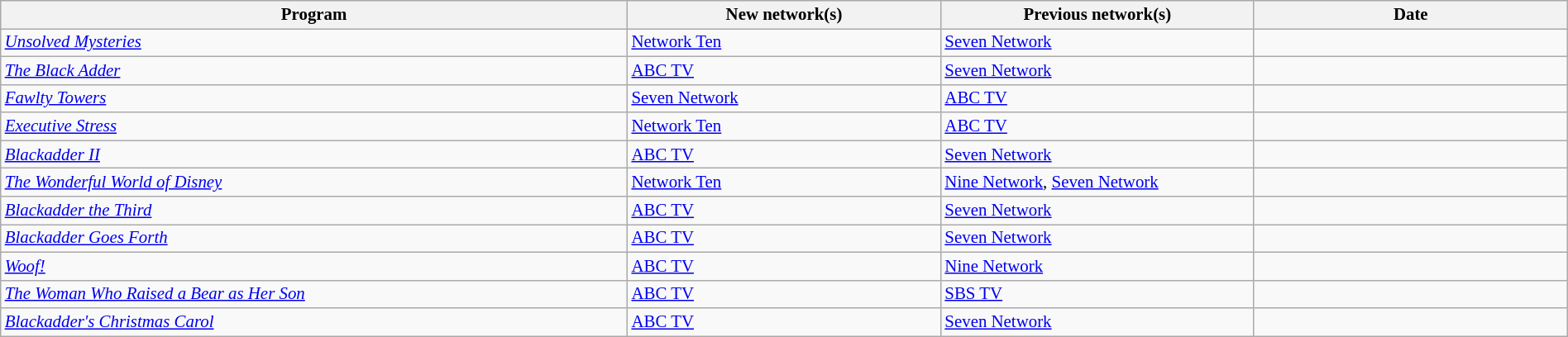<table class="wikitable sortable" width="100%" style="font-size:87%;">
<tr bgcolor="#efefef">
<th width=40%>Program</th>
<th width=20%>New network(s)</th>
<th width=20%>Previous network(s)</th>
<th width=20%>Date</th>
</tr>
<tr>
<td> <em><a href='#'>Unsolved Mysteries</a></em></td>
<td><a href='#'>Network Ten</a></td>
<td><a href='#'>Seven Network</a></td>
<td></td>
</tr>
<tr>
<td> <em><a href='#'>The Black Adder</a></em></td>
<td><a href='#'>ABC TV</a></td>
<td><a href='#'>Seven Network</a></td>
<td></td>
</tr>
<tr>
<td> <em><a href='#'>Fawlty Towers</a></em></td>
<td><a href='#'>Seven Network</a></td>
<td><a href='#'>ABC TV</a></td>
<td></td>
</tr>
<tr>
<td> <em><a href='#'>Executive Stress</a></em></td>
<td><a href='#'>Network Ten</a></td>
<td><a href='#'>ABC TV</a></td>
<td></td>
</tr>
<tr>
<td> <em><a href='#'>Blackadder II</a></em></td>
<td><a href='#'>ABC TV</a></td>
<td><a href='#'>Seven Network</a></td>
<td></td>
</tr>
<tr>
<td> <em><a href='#'>The Wonderful World of Disney</a></em></td>
<td><a href='#'>Network Ten</a></td>
<td><a href='#'>Nine Network</a>, <a href='#'>Seven Network</a></td>
<td></td>
</tr>
<tr>
<td> <em><a href='#'>Blackadder the Third</a></em></td>
<td><a href='#'>ABC TV</a></td>
<td><a href='#'>Seven Network</a></td>
<td></td>
</tr>
<tr>
<td> <em><a href='#'>Blackadder Goes Forth</a></em></td>
<td><a href='#'>ABC TV</a></td>
<td><a href='#'>Seven Network</a></td>
<td></td>
</tr>
<tr>
<td> <em><a href='#'>Woof!</a></em></td>
<td><a href='#'>ABC TV</a></td>
<td><a href='#'>Nine Network</a></td>
<td></td>
</tr>
<tr>
<td> <em><a href='#'>The Woman Who Raised a Bear as Her Son</a></em></td>
<td><a href='#'>ABC TV</a></td>
<td><a href='#'>SBS TV</a></td>
<td></td>
</tr>
<tr>
<td> <em><a href='#'>Blackadder's Christmas Carol</a></em></td>
<td><a href='#'>ABC TV</a></td>
<td><a href='#'>Seven Network</a></td>
<td></td>
</tr>
</table>
